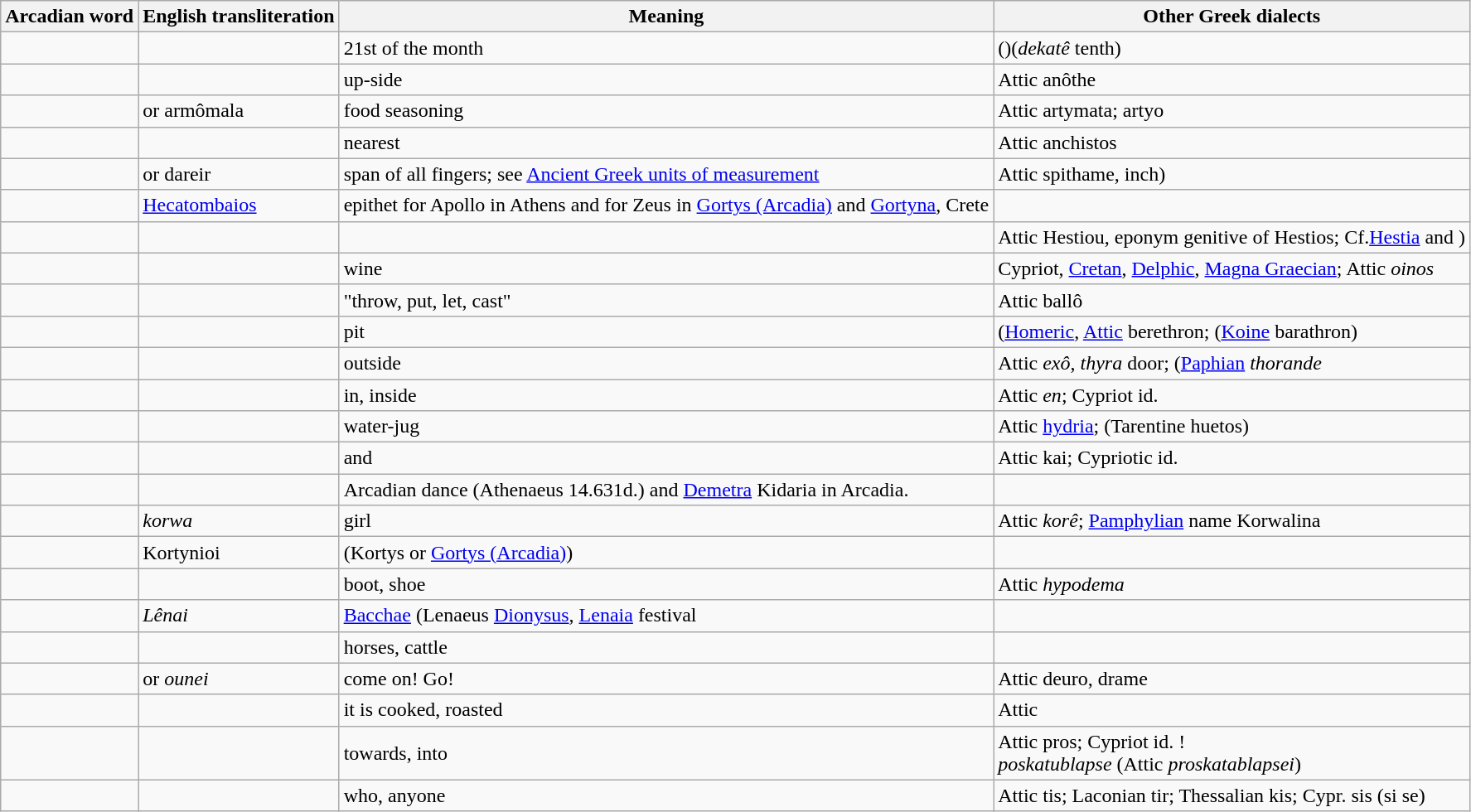<table class="wikitable">
<tr>
<th>Arcadian word</th>
<th>English transliteration</th>
<th>Meaning</th>
<th>Other Greek dialects</th>
</tr>
<tr>
<td><strong></strong></td>
<td><em></em></td>
<td>21st of the month </td>
<td>()(<em>dekatê</em> tenth)</td>
</tr>
<tr>
<td><strong></strong></td>
<td><em></em></td>
<td>up-side</td>
<td>Attic  anôthe</td>
</tr>
<tr>
<td><strong></strong></td>
<td><em></em> or  armômala</td>
<td>food seasoning</td>
<td>Attic  artymata;  artyo</td>
</tr>
<tr>
<td><strong></strong></td>
<td><em></em></td>
<td>nearest</td>
<td>Attic  anchistos</td>
</tr>
<tr>
<td><strong></strong></td>
<td><em></em> or dareir</td>
<td>span of all fingers; see <a href='#'>Ancient Greek units of measurement</a></td>
<td>Attic  spithame, inch)</td>
</tr>
<tr>
<td><strong></strong></td>
<td><a href='#'>Hecatombaios</a></td>
<td>epithet for Apollo in Athens and for Zeus in <a href='#'>Gortys (Arcadia)</a> and <a href='#'>Gortyna</a>, Crete</td>
<td></td>
</tr>
<tr>
<td><strong></strong></td>
<td><em></em></td>
<td></td>
<td>Attic Hestiou, eponym genitive of Hestios; Cf.<a href='#'>Hestia</a> and )</td>
</tr>
<tr>
<td><strong></strong></td>
<td><em></em></td>
<td>wine</td>
<td>Cypriot, <a href='#'>Cretan</a>, <a href='#'>Delphic</a>, <a href='#'>Magna Graecian</a>; Attic <em>oinos</em></td>
</tr>
<tr>
<td><strong></strong></td>
<td><em></em></td>
<td>"throw, put, let, cast"</td>
<td>Attic  ballô</td>
</tr>
<tr>
<td><strong></strong></td>
<td><em></em></td>
<td>pit</td>
<td>(<a href='#'>Homeric</a>, <a href='#'>Attic</a>  berethron; (<a href='#'>Koine</a> barathron)</td>
</tr>
<tr>
<td><strong></strong></td>
<td><em></em></td>
<td>outside</td>
<td>Attic  <em>exô</em>, <em>thyra</em> door; (<a href='#'>Paphian</a> <strong></strong> <em>thorande</em></td>
</tr>
<tr>
<td><strong></strong></td>
<td><em></em></td>
<td>in, inside</td>
<td>Attic <em>en</em>; Cypriot id.</td>
</tr>
<tr>
<td><strong></strong></td>
<td><em></em></td>
<td>water-jug</td>
<td>Attic  <a href='#'>hydria</a>; (Tarentine huetos)</td>
</tr>
<tr>
<td><strong></strong></td>
<td><em></em></td>
<td>and</td>
<td>Attic  kai; Cypriotic id.</td>
</tr>
<tr>
<td><strong></strong></td>
<td><em></em></td>
<td>Arcadian dance (Athenaeus 14.631d.) and <a href='#'>Demetra</a> Kidaria in Arcadia.</td>
<td></td>
</tr>
<tr>
<td><strong></strong></td>
<td><em>korwa</em></td>
<td>girl</td>
<td>Attic <em>korê</em>; <a href='#'>Pamphylian</a> name  Korwalina</td>
</tr>
<tr>
<td><strong></strong></td>
<td>Kortynioi</td>
<td>(Kortys or <a href='#'>Gortys (Arcadia)</a>)</td>
<td></td>
</tr>
<tr>
<td><strong></strong></td>
<td></td>
<td>boot, shoe</td>
<td>Attic <em>hypodema</em></td>
</tr>
<tr>
<td><strong></strong></td>
<td><em>Lênai</em></td>
<td><a href='#'>Bacchae</a> (Lenaeus <a href='#'>Dionysus</a>, <a href='#'>Lenaia</a> festival</td>
<td></td>
</tr>
<tr>
<td><strong></strong></td>
<td><em></em></td>
<td>horses, cattle</td>
<td></td>
</tr>
<tr>
<td><strong></strong></td>
<td><em></em>  or <em>ounei</em></td>
<td>come on! Go!</td>
<td>Attic  deuro, drame</td>
</tr>
<tr>
<td><strong></strong></td>
<td><em></em></td>
<td>it is cooked, roasted</td>
<td>Attic  </td>
</tr>
<tr>
<td><strong></strong></td>
<td><em></em></td>
<td>towards, into</td>
<td>Attic  pros; Cypriot id. !<br> <em>poskatublapse</em> (Attic <em>proskatablapsei</em>)</td>
</tr>
<tr>
<td><strong></strong></td>
<td><em></em></td>
<td>who, anyone</td>
<td>Attic tis; Laconian tir; Thessalian kis; Cypr. sis (si se)</td>
</tr>
</table>
